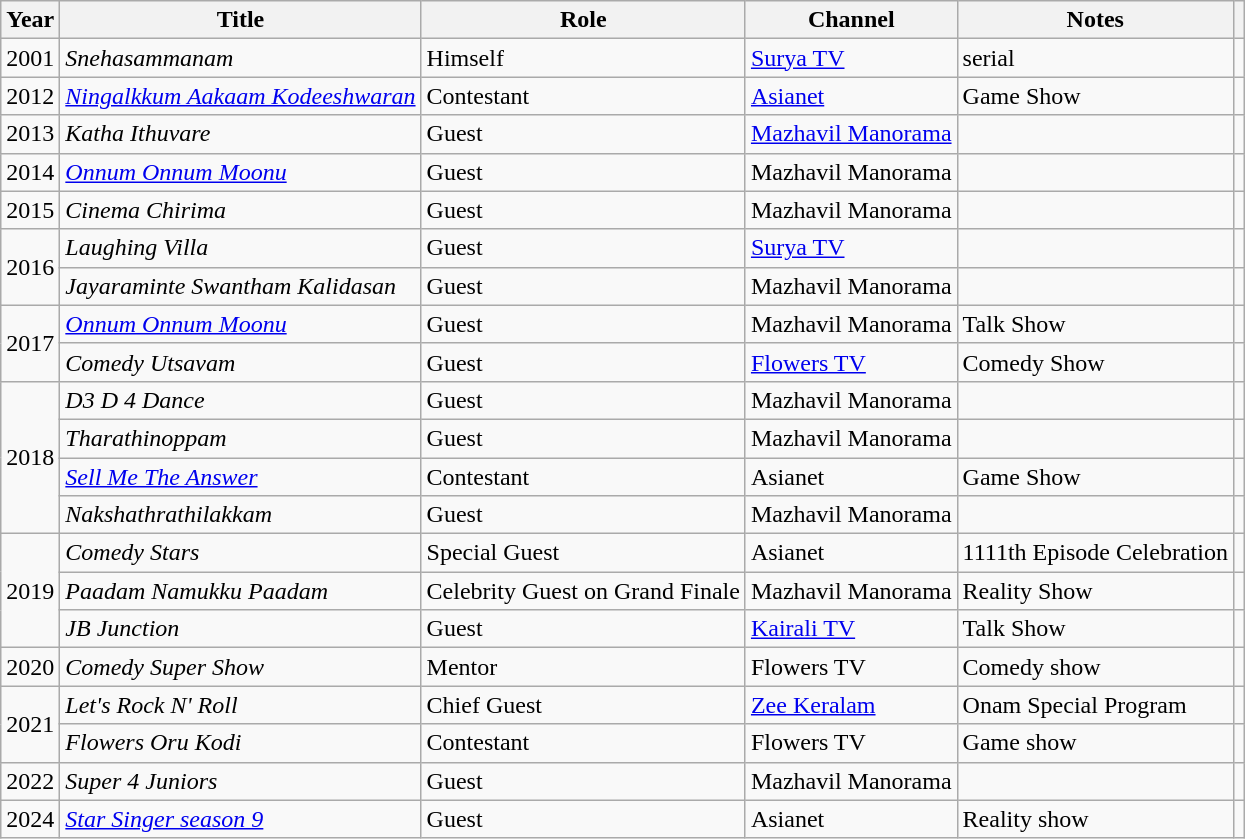<table class="wikitable sortable">
<tr>
<th scope="col">Year</th>
<th scope="col">Title</th>
<th scope="col">Role</th>
<th scope="col">Channel</th>
<th scope="col" class="unsortable">Notes</th>
<th scope="col" class="unsortable"></th>
</tr>
<tr>
<td>2001</td>
<td><em>Snehasammanam</em></td>
<td>Himself</td>
<td><a href='#'>Surya TV</a></td>
<td>serial</td>
</tr>
<tr>
<td>2012</td>
<td><em><a href='#'>Ningalkkum Aakaam Kodeeshwaran</a></em></td>
<td>Contestant</td>
<td><a href='#'>Asianet</a></td>
<td>Game Show</td>
<td></td>
</tr>
<tr>
<td>2013</td>
<td><em>Katha Ithuvare</em></td>
<td>Guest</td>
<td><a href='#'>Mazhavil Manorama</a></td>
<td></td>
<td></td>
</tr>
<tr>
<td>2014</td>
<td><em><a href='#'>Onnum Onnum Moonu</a></em></td>
<td>Guest</td>
<td>Mazhavil Manorama</td>
<td></td>
<td></td>
</tr>
<tr>
<td>2015</td>
<td><em>Cinema Chirima</em></td>
<td>Guest</td>
<td>Mazhavil Manorama</td>
<td></td>
<td></td>
</tr>
<tr>
<td rowspan="2">2016</td>
<td><em>Laughing Villa</em></td>
<td>Guest</td>
<td><a href='#'>Surya TV</a></td>
<td></td>
<td></td>
</tr>
<tr>
<td><em>Jayaraminte Swantham Kalidasan</em></td>
<td>Guest</td>
<td>Mazhavil Manorama</td>
<td></td>
<td></td>
</tr>
<tr>
<td rowspan="2">2017</td>
<td><em><a href='#'>Onnum Onnum Moonu</a></em></td>
<td>Guest</td>
<td>Mazhavil Manorama</td>
<td>Talk Show</td>
<td></td>
</tr>
<tr>
<td><em>Comedy Utsavam</em></td>
<td>Guest</td>
<td><a href='#'>Flowers TV</a></td>
<td>Comedy Show</td>
<td></td>
</tr>
<tr>
<td rowspan="4">2018</td>
<td><em>D3 D 4 Dance</em></td>
<td>Guest</td>
<td>Mazhavil Manorama</td>
<td></td>
<td></td>
</tr>
<tr>
<td><em>Tharathinoppam</em></td>
<td>Guest</td>
<td>Mazhavil Manorama</td>
<td></td>
<td></td>
</tr>
<tr>
<td><em><a href='#'>Sell Me The Answer</a></em></td>
<td>Contestant</td>
<td>Asianet</td>
<td>Game Show</td>
<td></td>
</tr>
<tr>
<td><em>Nakshathrathilakkam</em></td>
<td>Guest</td>
<td>Mazhavil Manorama</td>
<td></td>
<td></td>
</tr>
<tr>
<td rowspan="3">2019</td>
<td><em>Comedy Stars</em></td>
<td>Special Guest</td>
<td>Asianet</td>
<td>1111th Episode Celebration</td>
<td></td>
</tr>
<tr>
<td><em>Paadam Namukku Paadam</em></td>
<td>Celebrity Guest on Grand Finale</td>
<td>Mazhavil Manorama</td>
<td>Reality Show</td>
<td></td>
</tr>
<tr>
<td><em>JB Junction</em></td>
<td>Guest</td>
<td><a href='#'>Kairali TV</a></td>
<td>Talk Show</td>
<td></td>
</tr>
<tr>
<td>2020</td>
<td><em>Comedy Super Show</em></td>
<td>Mentor</td>
<td>Flowers TV</td>
<td>Comedy show</td>
<td></td>
</tr>
<tr>
<td rowspan="2">2021</td>
<td><em>Let's Rock N' Roll</em></td>
<td>Chief Guest</td>
<td><a href='#'>Zee Keralam</a></td>
<td>Onam Special Program</td>
<td></td>
</tr>
<tr>
<td><em>Flowers Oru Kodi</em></td>
<td>Contestant</td>
<td>Flowers TV</td>
<td>Game show</td>
<td></td>
</tr>
<tr>
<td>2022</td>
<td><em>Super 4 Juniors</em></td>
<td>Guest</td>
<td>Mazhavil Manorama</td>
<td></td>
<td></td>
</tr>
<tr>
<td>2024</td>
<td><em><a href='#'>Star Singer season 9</a></em></td>
<td>Guest</td>
<td>Asianet</td>
<td>Reality show</td>
<td></td>
</tr>
</table>
